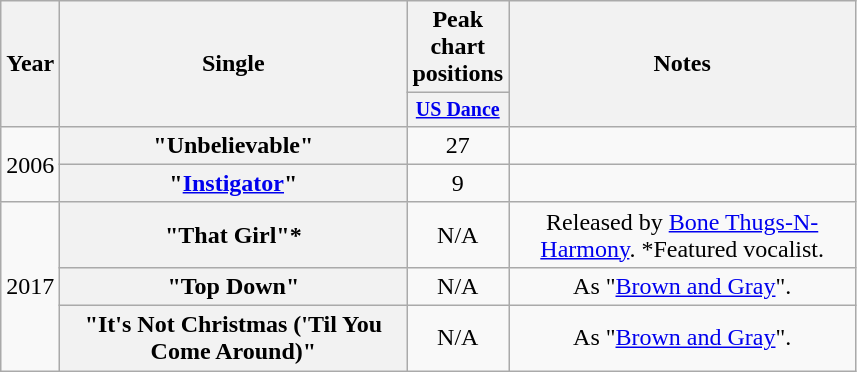<table class="wikitable plainrowheaders" style="text-align:center;">
<tr>
<th rowspan="2">Year</th>
<th rowspan="2" style="width:14em;">Single</th>
<th colspan="1">Peak chart<br>positions</th>
<th rowspan="2" style="width:14em;">Notes</th>
</tr>
<tr style="font-size:smaller;">
<th width="45"><a href='#'>US Dance</a></th>
</tr>
<tr>
<td rowspan="2">2006</td>
<th scope="row">"Unbelievable"</th>
<td>27</td>
<td></td>
</tr>
<tr>
<th scope="row">"<a href='#'>Instigator</a>"</th>
<td>9</td>
<td></td>
</tr>
<tr>
<td rowspan="3">2017</td>
<th scope="row">"That Girl"*</th>
<td>N/A</td>
<td>Released by <a href='#'>Bone Thugs-N-Harmony</a>. *Featured vocalist.</td>
</tr>
<tr>
<th scope="row">"Top Down"</th>
<td>N/A</td>
<td>As "<a href='#'>Brown and Gray</a>".</td>
</tr>
<tr>
<th scope="row">"It's Not Christmas ('Til You Come Around)"</th>
<td>N/A</td>
<td>As "<a href='#'>Brown and Gray</a>".</td>
</tr>
</table>
